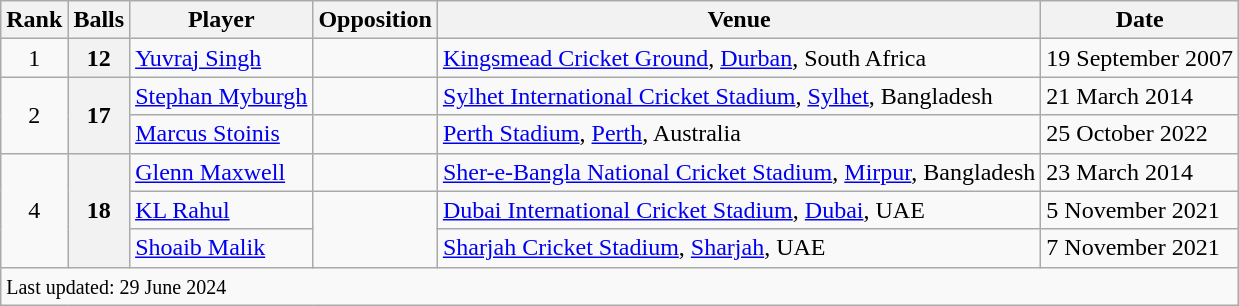<table class="wikitable sortable">
<tr>
<th>Rank</th>
<th>Balls</th>
<th>Player</th>
<th>Opposition</th>
<th>Venue</th>
<th>Date</th>
</tr>
<tr>
<td align=center>1</td>
<th>12</th>
<td> <a href='#'>Yuvraj Singh</a></td>
<td></td>
<td><a href='#'>Kingsmead Cricket Ground</a>, <a href='#'>Durban</a>, South Africa</td>
<td>19 September 2007</td>
</tr>
<tr>
<td align=center rowspan=2>2</td>
<th rowspan=2>17</th>
<td> <a href='#'>Stephan Myburgh</a></td>
<td></td>
<td><a href='#'>Sylhet International Cricket Stadium</a>, <a href='#'>Sylhet</a>, Bangladesh</td>
<td>21 March 2014</td>
</tr>
<tr>
<td> <a href='#'>Marcus Stoinis</a></td>
<td></td>
<td><a href='#'>Perth Stadium</a>, <a href='#'>Perth</a>, Australia</td>
<td>25 October 2022</td>
</tr>
<tr>
<td align=center rowspan=3>4</td>
<th rowspan=3>18</th>
<td> <a href='#'>Glenn Maxwell</a></td>
<td></td>
<td><a href='#'>Sher-e-Bangla National Cricket Stadium</a>, <a href='#'>Mirpur</a>, Bangladesh</td>
<td>23 March 2014</td>
</tr>
<tr>
<td> <a href='#'>KL Rahul</a></td>
<td rowspan=2></td>
<td><a href='#'>Dubai International Cricket Stadium</a>, <a href='#'>Dubai</a>, UAE</td>
<td>5 November 2021</td>
</tr>
<tr>
<td> <a href='#'>Shoaib Malik</a></td>
<td><a href='#'>Sharjah Cricket Stadium</a>, <a href='#'>Sharjah</a>, UAE</td>
<td>7 November 2021</td>
</tr>
<tr>
<td colspan="10"><small>Last updated: 29 June 2024</small></td>
</tr>
</table>
